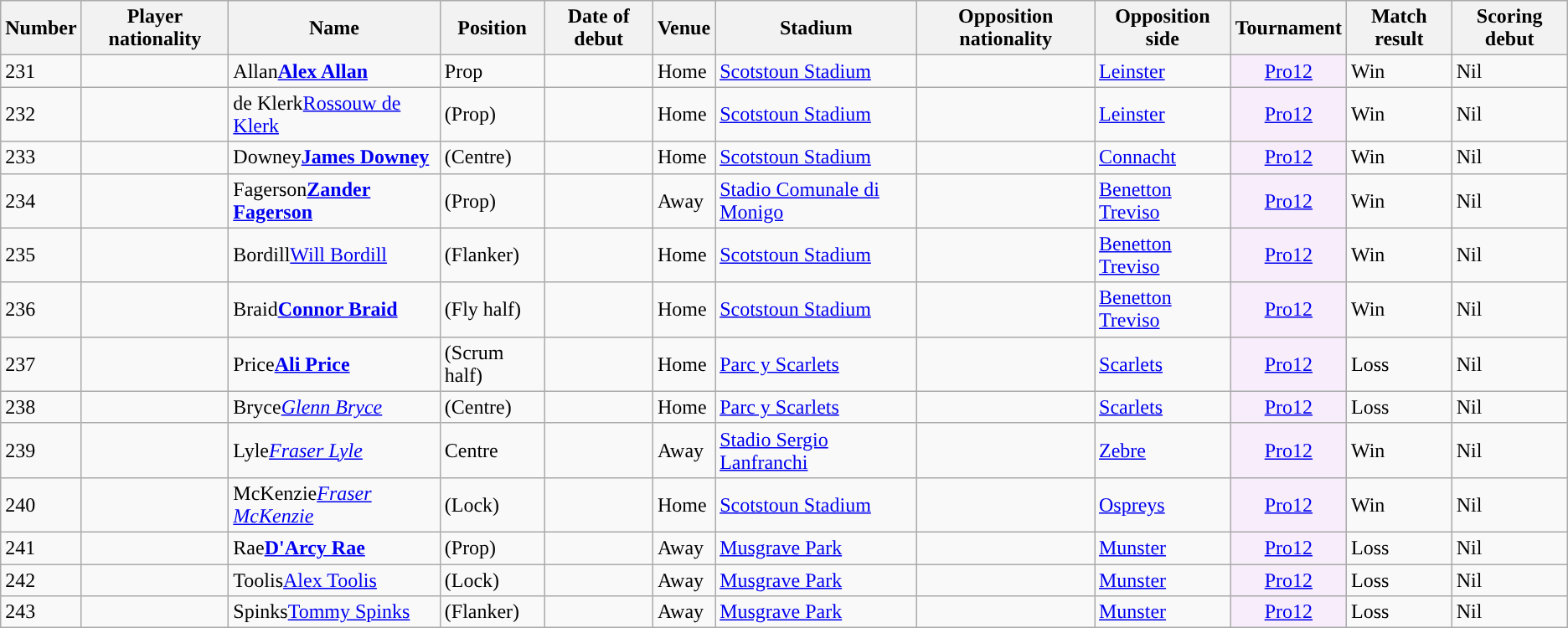<table class="sortable wikitable">
<tr>
<th data-sort-type="number">Number</th>
<th>Player nationality</th>
<th>Name</th>
<th>Position</th>
<th>Date of debut</th>
<th>Venue</th>
<th>Stadium</th>
<th>Opposition nationality</th>
<th>Opposition side</th>
<th>Tournament</th>
<th>Match result</th>
<th>Scoring debut</th>
</tr>
<tr>
<td>231</td>
<td style="text-align:center;"></td>
<td><span>Allan</span><strong><a href='#'>Alex Allan</a></strong></td>
<td>Prop</td>
<td></td>
<td>Home</td>
<td><a href='#'>Scotstoun Stadium</a></td>
<td style="text-align:center;"></td>
<td><a href='#'>Leinster</a></td>
<td style="text-align:center; background:#F8EDFA;"><a href='#'>Pro12</a></td>
<td>Win</td>
<td>Nil</td>
</tr>
<tr>
<td>232</td>
<td style="text-align:center;"></td>
<td><span>de Klerk</span><a href='#'>Rossouw de Klerk</a></td>
<td>(Prop)</td>
<td></td>
<td>Home</td>
<td><a href='#'>Scotstoun Stadium</a></td>
<td style="text-align:center;"></td>
<td><a href='#'>Leinster</a></td>
<td style="text-align:center; background:#F8EDFA;"><a href='#'>Pro12</a></td>
<td>Win</td>
<td>Nil</td>
</tr>
<tr>
<td>233</td>
<td style="text-align:center;"></td>
<td><span>Downey</span><strong><a href='#'>James Downey</a></strong></td>
<td>(Centre)</td>
<td></td>
<td>Home</td>
<td><a href='#'>Scotstoun Stadium</a></td>
<td style="text-align:center;"></td>
<td><a href='#'>Connacht</a></td>
<td style="text-align:center; background:#F8EDFA;"><a href='#'>Pro12</a></td>
<td>Win</td>
<td>Nil</td>
</tr>
<tr>
<td>234</td>
<td style="text-align:center;"></td>
<td><span>Fagerson</span><strong><a href='#'>Zander Fagerson</a></strong></td>
<td>(Prop)</td>
<td></td>
<td>Away</td>
<td><a href='#'>Stadio Comunale di Monigo</a></td>
<td style="text-align:center;"></td>
<td><a href='#'>Benetton Treviso</a></td>
<td style="text-align:center; background:#F8EDFA;"><a href='#'>Pro12</a></td>
<td>Win</td>
<td>Nil</td>
</tr>
<tr>
<td>235</td>
<td style="text-align:center;"></td>
<td><span>Bordill</span><a href='#'>Will Bordill</a></td>
<td>(Flanker)</td>
<td></td>
<td>Home</td>
<td><a href='#'>Scotstoun Stadium</a></td>
<td style="text-align:center;"></td>
<td><a href='#'>Benetton Treviso</a></td>
<td style="text-align:center; background:#F8EDFA;"><a href='#'>Pro12</a></td>
<td>Win</td>
<td>Nil</td>
</tr>
<tr>
<td>236</td>
<td style="text-align:center;"></td>
<td><span>Braid</span><strong><a href='#'>Connor Braid</a></strong></td>
<td>(Fly half)</td>
<td></td>
<td>Home</td>
<td><a href='#'>Scotstoun Stadium</a></td>
<td style="text-align:center;"></td>
<td><a href='#'>Benetton Treviso</a></td>
<td style="text-align:center; background:#F8EDFA;"><a href='#'>Pro12</a></td>
<td>Win</td>
<td>Nil</td>
</tr>
<tr>
<td>237</td>
<td style="text-align:center;"></td>
<td><span>Price</span><strong><a href='#'>Ali Price</a></strong></td>
<td>(Scrum half)</td>
<td></td>
<td>Home</td>
<td><a href='#'>Parc y Scarlets</a></td>
<td style="text-align:center;"></td>
<td><a href='#'>Scarlets</a></td>
<td style="text-align:center; background:#F8EDFA;"><a href='#'>Pro12</a></td>
<td>Loss</td>
<td>Nil</td>
</tr>
<tr>
<td>238</td>
<td style="text-align:center;"></td>
<td><span>Bryce</span><em><a href='#'>Glenn Bryce</a></em></td>
<td>(Centre)</td>
<td></td>
<td>Home</td>
<td><a href='#'>Parc y Scarlets</a></td>
<td style="text-align:center;"></td>
<td><a href='#'>Scarlets</a></td>
<td style="text-align:center; background:#F8EDFA;"><a href='#'>Pro12</a></td>
<td>Loss</td>
<td>Nil</td>
</tr>
<tr>
<td>239</td>
<td style="text-align:center;"></td>
<td><span>Lyle</span><em><a href='#'>Fraser Lyle</a></em></td>
<td>Centre</td>
<td></td>
<td>Away</td>
<td><a href='#'>Stadio Sergio Lanfranchi</a></td>
<td style="text-align:center;"></td>
<td><a href='#'>Zebre</a></td>
<td style="text-align:center; background:#F8EDFA;"><a href='#'>Pro12</a></td>
<td>Win</td>
<td>Nil</td>
</tr>
<tr>
<td>240</td>
<td style="text-align:center;"></td>
<td><span>McKenzie</span><em><a href='#'>Fraser McKenzie</a></em></td>
<td>(Lock)</td>
<td></td>
<td>Home</td>
<td><a href='#'>Scotstoun Stadium</a></td>
<td style="text-align:center;"></td>
<td><a href='#'>Ospreys</a></td>
<td style="text-align:center; background:#F8EDFA;"><a href='#'>Pro12</a></td>
<td>Win</td>
<td>Nil</td>
</tr>
<tr>
<td>241</td>
<td style="text-align:center;"></td>
<td><span>Rae</span><strong><a href='#'>D'Arcy Rae</a></strong></td>
<td>(Prop)</td>
<td></td>
<td>Away</td>
<td><a href='#'>Musgrave Park</a></td>
<td style="text-align:center;"></td>
<td><a href='#'>Munster</a></td>
<td style="text-align:center; background:#F8EDFA;"><a href='#'>Pro12</a></td>
<td>Loss</td>
<td>Nil</td>
</tr>
<tr>
<td>242</td>
<td style="text-align:center;"></td>
<td><span>Toolis</span><a href='#'>Alex Toolis</a></td>
<td>(Lock)</td>
<td></td>
<td>Away</td>
<td><a href='#'>Musgrave Park</a></td>
<td style="text-align:center;"></td>
<td><a href='#'>Munster</a></td>
<td style="text-align:center; background:#F8EDFA;"><a href='#'>Pro12</a></td>
<td>Loss</td>
<td>Nil</td>
</tr>
<tr>
<td>243</td>
<td style="text-align:center;"></td>
<td><span>Spinks</span><a href='#'>Tommy Spinks</a></td>
<td>(Flanker)</td>
<td></td>
<td>Away</td>
<td><a href='#'>Musgrave Park</a></td>
<td style="text-align:center;"></td>
<td><a href='#'>Munster</a></td>
<td style="text-align:center; background:#F8EDFA;"><a href='#'>Pro12</a></td>
<td>Loss</td>
<td>Nil</td>
</tr>
</table>
